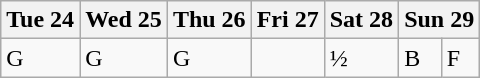<table class="wikitable olympic-schedule handball">
<tr>
<th>Tue 24</th>
<th>Wed 25</th>
<th>Thu 26</th>
<th>Fri 27</th>
<th>Sat 28</th>
<th colspan="2">Sun 29</th>
</tr>
<tr>
<td class="team-group">G</td>
<td class="team-group">G</td>
<td class="team-group">G</td>
<td></td>
<td class="team-sf">½</td>
<td class="team-bronze">B</td>
<td class="team-final">F</td>
</tr>
</table>
